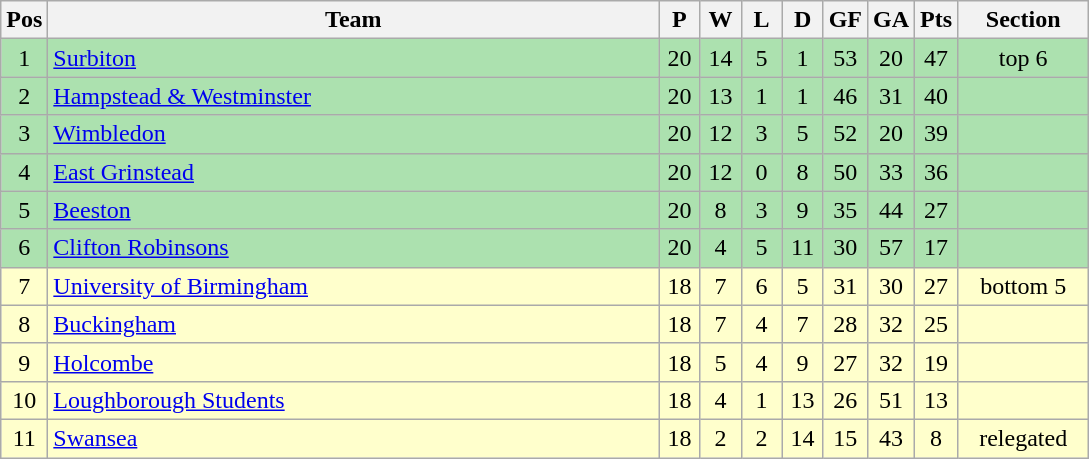<table class="wikitable" style="font-size: 100%">
<tr>
<th width=20>Pos</th>
<th width=400>Team</th>
<th width=20>P</th>
<th width=20>W</th>
<th width=20>L</th>
<th width=20>D</th>
<th width=20>GF</th>
<th width=20>GA</th>
<th width=20>Pts</th>
<th width=80>Section</th>
</tr>
<tr align=center style="background:#ACE1AF;">
<td>1</td>
<td align="left"><a href='#'>Surbiton</a></td>
<td>20</td>
<td>14</td>
<td>5</td>
<td>1</td>
<td>53</td>
<td>20</td>
<td>47</td>
<td>top 6</td>
</tr>
<tr align=center style="background:#ACE1AF;">
<td>2</td>
<td align="left"><a href='#'>Hampstead & Westminster</a></td>
<td>20</td>
<td>13</td>
<td>1</td>
<td>1</td>
<td>46</td>
<td>31</td>
<td>40</td>
<td></td>
</tr>
<tr align=center style="background:#ACE1AF;">
<td>3</td>
<td align="left"><a href='#'>Wimbledon</a></td>
<td>20</td>
<td>12</td>
<td>3</td>
<td>5</td>
<td>52</td>
<td>20</td>
<td>39</td>
<td></td>
</tr>
<tr align=center style="background:#ACE1AF;">
<td>4</td>
<td align="left"><a href='#'>East Grinstead</a></td>
<td>20</td>
<td>12</td>
<td>0</td>
<td>8</td>
<td>50</td>
<td>33</td>
<td>36</td>
<td></td>
</tr>
<tr align=center style="background:#ACE1AF;">
<td>5</td>
<td align="left"><a href='#'>Beeston</a></td>
<td>20</td>
<td>8</td>
<td>3</td>
<td>9</td>
<td>35</td>
<td>44</td>
<td>27</td>
<td></td>
</tr>
<tr align=center style="background:#ACE1AF;">
<td>6</td>
<td align="left"><a href='#'>Clifton Robinsons</a></td>
<td>20</td>
<td>4</td>
<td>5</td>
<td>11</td>
<td>30</td>
<td>57</td>
<td>17</td>
<td></td>
</tr>
<tr align=center style="background: #ffffcc;">
<td>7</td>
<td align="left"><a href='#'>University of Birmingham</a></td>
<td>18</td>
<td>7</td>
<td>6</td>
<td>5</td>
<td>31</td>
<td>30</td>
<td>27</td>
<td>bottom 5</td>
</tr>
<tr align=center style="background: #ffffcc;">
<td>8</td>
<td align="left"><a href='#'>Buckingham</a></td>
<td>18</td>
<td>7</td>
<td>4</td>
<td>7</td>
<td>28</td>
<td>32</td>
<td>25</td>
<td></td>
</tr>
<tr align=center style="background: #ffffcc;">
<td>9</td>
<td align="left"><a href='#'>Holcombe</a></td>
<td>18</td>
<td>5</td>
<td>4</td>
<td>9</td>
<td>27</td>
<td>32</td>
<td>19</td>
<td></td>
</tr>
<tr align=center  style="background: #ffffcc;">
<td>10</td>
<td align="left"><a href='#'>Loughborough Students</a></td>
<td>18</td>
<td>4</td>
<td>1</td>
<td>13</td>
<td>26</td>
<td>51</td>
<td>13</td>
<td></td>
</tr>
<tr align=center style="background: #ffffcc;">
<td>11</td>
<td align="left"><a href='#'>Swansea</a></td>
<td>18</td>
<td>2</td>
<td>2</td>
<td>14</td>
<td>15</td>
<td>43</td>
<td>8</td>
<td>relegated</td>
</tr>
</table>
